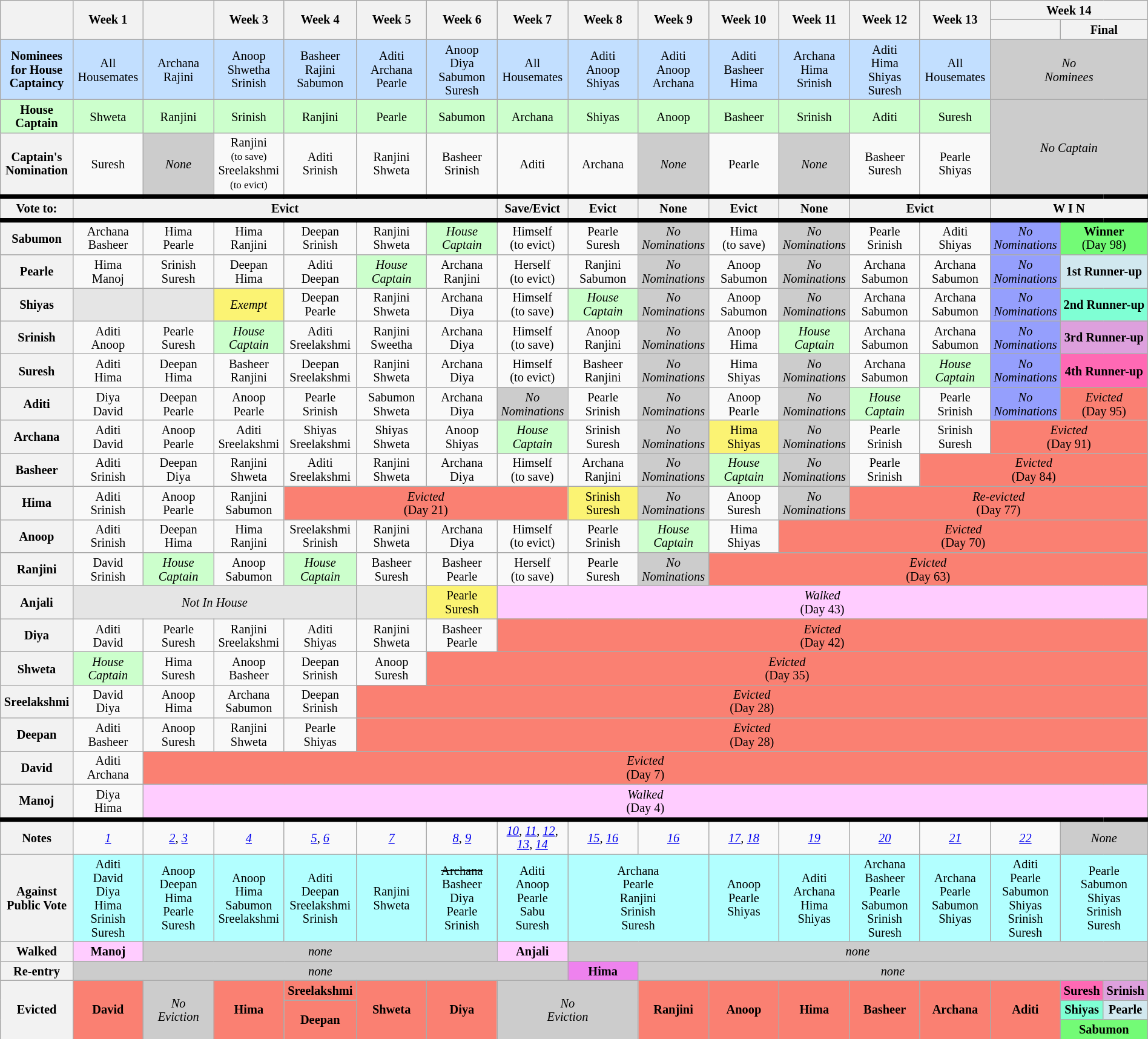<table class="wikitable" style="text-align:center; width:100%; font-size:85%; line-height:15px;">
<tr>
<th scope="col" rowspan="2" style="width: 6%;"></th>
<th scope="col" rowspan="2" style="width: 6%;">Week 1</th>
<th scope="col" rowspan="2" style="width: 6%;"></th>
<th scope="col" rowspan="2" style="width: 6%;">Week 3</th>
<th scope="col" rowspan="2" style="width: 6%;">Week 4</th>
<th scope="col" rowspan="2" style="width: 6%;">Week 5</th>
<th scope="col" rowspan="2" style="width: 6%;">Week 6</th>
<th scope="col" rowspan="2" style="width: 6%;">Week 7</th>
<th scope="col" rowspan="2" style="width: 6%;">Week 8</th>
<th scope="col" rowspan="2" style="width: 6%;">Week 9</th>
<th scope="col" rowspan="2" style="width: 6%;">Week 10</th>
<th scope="col" rowspan="2" style="width: 6%;">Week 11</th>
<th scope="col" rowspan="2" style="width: 6%;">Week 12</th>
<th scope="col" rowspan="2" style="width: 6%;">Week 13</th>
<th scope="colgroup" colspan="3" style="width: 10%;">Week 14</th>
</tr>
<tr>
<th scope="col"></th>
<th scope="colgroup" colspan="2">Final</th>
</tr>
<tr style="background:#C2DFFF;">
<th scope="row" style="background:#C2DFFF;">Nominees for House Captaincy</th>
<td>All<br>Housemates</td>
<td>Archana<br>Rajini</td>
<td>Anoop<br>Shwetha<br>Srinish</td>
<td>Basheer<br>Rajini<br>Sabumon</td>
<td>Aditi<br>Archana<br>Pearle</td>
<td>Anoop<br>Diya<br>Sabumon<br>Suresh</td>
<td>All<br>Housemates</td>
<td>Aditi<br>Anoop<br>Shiyas</td>
<td>Aditi<br>Anoop<br>Archana</td>
<td>Aditi<br>Basheer<br>Hima</td>
<td>Archana<br>Hima<br>Srinish</td>
<td>Aditi<br>Hima<br>Shiyas<br>Suresh</td>
<td>All<br>Housemates</td>
<td colspan="3" style="background:#ccc;"><em>No<br>Nominees</em></td>
</tr>
<tr style="background:#cfc;">
<th scope="row" style="background:#cfc;">House<br>Captain</th>
<td>Shweta</td>
<td>Ranjini</td>
<td>Srinish</td>
<td>Ranjini</td>
<td>Pearle</td>
<td>Sabumon</td>
<td>Archana</td>
<td>Shiyas</td>
<td>Anoop</td>
<td>Basheer</td>
<td>Srinish</td>
<td>Aditi</td>
<td>Suresh</td>
<td style="background:#ccc;" colspan="3" rowspan=2><em>No Captain</em></td>
</tr>
<tr>
<th scope="row">Captain's<br>Nomination</th>
<td>Suresh</td>
<td style="background:#ccc;"><em>None</em></td>
<td>Ranjini<br><small>(to save)</small><br>Sreelakshmi<br><small>(to evict)</small></td>
<td>Aditi<br>Srinish</td>
<td>Ranjini<br>Shweta</td>
<td>Basheer<br>Srinish</td>
<td>Aditi</td>
<td>Archana</td>
<td style="background:#ccc;"><em>None</em></td>
<td>Pearle</td>
<td style="background:#ccc;"><em>None</em></td>
<td>Basheer<br>Suresh</td>
<td>Pearle<br>Shiyas</td>
</tr>
<tr style="border-top:5px solid">
<th scope="row">Vote to:</th>
<th colspan="6">Evict</th>
<th colspan="1">Save/Evict</th>
<th colspan="1">Evict</th>
<th colspan="1">None</th>
<th colspan="1">Evict</th>
<th colspan="1">None</th>
<th colspan="2">Evict</th>
<th colspan="3">W I N</th>
</tr>
<tr style="border-top:5px solid">
<th scope="row">Sabumon</th>
<td>Archana<br>Basheer</td>
<td>Hima<br>Pearle</td>
<td>Hima<br>Ranjini</td>
<td>Deepan<br>Srinish</td>
<td>Ranjini<br>Shweta</td>
<td style="background:#cfc;"><em>House<br>Captain</em></td>
<td>Himself<br>(to evict)</td>
<td>Pearle<br>Suresh</td>
<td style="background:#ccc"><em>No<br>Nominations</em></td>
<td>Hima<br>(to save)</td>
<td style="background:#ccc"><em>No<br>Nominations</em></td>
<td>Pearle<br>Srinish</td>
<td>Aditi<br>Shiyas</td>
<td style="background:#959FFD;"><em>No<br>Nominations</em></td>
<td colspan="2" style="background:#73FB76;"><strong>Winner</strong><br>(Day 98)</td>
</tr>
<tr>
<th scope="row">Pearle</th>
<td>Hima<br>Manoj</td>
<td>Srinish<br>Suresh</td>
<td>Deepan<br>Hima</td>
<td>Aditi<br>Deepan</td>
<td style="background:#cfc;"><em>House<br>Captain</em></td>
<td>Archana<br>Ranjini</td>
<td>Herself<br>(to evict)</td>
<td>Ranjini<br>Sabumon</td>
<td style="background:#ccc"><em>No<br>Nominations</em></td>
<td>Anoop<br>Sabumon</td>
<td style="background:#ccc"><em>No<br>Nominations</em></td>
<td>Archana<br>Sabumon</td>
<td>Archana<br>Sabumon</td>
<td style="background:#959FFD;"><em>No<br>Nominations</em></td>
<td colspan="2" style="background:#D1E8EF; text-align:center;"><strong>1st Runner-up</strong><br></td>
</tr>
<tr>
<th scope="row">Shiyas</th>
<td style="background:#E5E5E5;"><em></em></td>
<td style="background:#E5E5E5;"></td>
<td style="background:#FBF373;"><em>Exempt</em></td>
<td>Deepan<br>Pearle</td>
<td>Ranjini<br>Shweta</td>
<td>Archana<br>Diya</td>
<td>Himself<br>(to save)</td>
<td style="background:#cfc;"><em>House<br>Captain</em></td>
<td style="background:#ccc"><em>No<br>Nominations</em></td>
<td>Anoop<br>Sabumon</td>
<td style="background:#ccc"><em>No<br>Nominations</em></td>
<td>Archana<br>Sabumon</td>
<td>Archana<br>Sabumon</td>
<td style="background:#959FFD;"><em>No<br>Nominations</em></td>
<td colspan="2" style="background:#7FFFD4; text-align:center;"><strong>2nd Runner-up</strong><br></td>
</tr>
<tr>
<th scope="row">Srinish</th>
<td>Aditi<br>Anoop</td>
<td>Pearle<br>Suresh</td>
<td style="background:#cfc;"><em>House<br>Captain</em></td>
<td>Aditi<br>Sreelakshmi</td>
<td>Ranjini<br>Sweetha</td>
<td>Archana<br>Diya</td>
<td>Himself<br>(to save)</td>
<td>Anoop<br>Ranjini</td>
<td style="background:#ccc"><em>No<br>Nominations</em></td>
<td>Anoop<br>Hima</td>
<td style="background:#cfc;"><em>House<br>Captain</em></td>
<td>Archana<br>Sabumon</td>
<td>Archana<br>Sabumon</td>
<td style="background:#959FFD;"><em>No<br>Nominations</em></td>
<td colspan="2" style="background:#DDA0DD; text-align:center;"><strong>3rd Runner-up</strong><br></td>
</tr>
<tr>
<th scope="row">Suresh</th>
<td>Aditi<br>Hima</td>
<td>Deepan<br>Hima</td>
<td>Basheer<br>Ranjini</td>
<td>Deepan<br>Sreelakshmi</td>
<td>Ranjini<br>Shweta</td>
<td>Archana<br>Diya</td>
<td>Himself<br>(to evict)</td>
<td>Basheer<br>Ranjini</td>
<td style="background:#ccc"><em>No<br>Nominations</em></td>
<td>Hima<br>Shiyas</td>
<td style="background:#ccc"><em>No<br>Nominations</em></td>
<td>Archana<br>Sabumon</td>
<td style="background:#cfc;"><em>House<br>Captain</em></td>
<td style="background:#959FFD;"><em>No<br>Nominations</em></td>
<td colspan="2" style="background:#FF69B4;"><strong>4th Runner-up</strong><br></td>
</tr>
<tr>
<th scope="row">Aditi</th>
<td>Diya<br>David</td>
<td>Deepan<br>Pearle</td>
<td>Anoop<br>Pearle</td>
<td>Pearle<br>Srinish</td>
<td>Sabumon<br>Shweta</td>
<td>Archana<br>Diya</td>
<td style="background:#ccc"><em>No<br>Nominations</em></td>
<td>Pearle<br>Srinish</td>
<td style="background:#ccc"><em>No<br>Nominations</em></td>
<td>Anoop<br>Pearle</td>
<td style="background:#ccc"><em>No<br>Nominations</em></td>
<td style="background:#cfc;"><em>House<br>Captain</em></td>
<td>Pearle<br>Srinish</td>
<td style="background:#959FFD;"><em>No<br>Nominations</em></td>
<td colspan="2" style=background:salmon><em>Evicted</em><br>(Day 95)</td>
</tr>
<tr>
<th scope="row">Archana</th>
<td>Aditi<br>David</td>
<td>Anoop<br>Pearle</td>
<td>Aditi<br>Sreelakshmi</td>
<td>Shiyas<br>Sreelakshmi</td>
<td>Shiyas<br>Shweta</td>
<td>Anoop<br>Shiyas</td>
<td style="background:#cfc;"><em>House<br>Captain</em></td>
<td>Srinish<br>Suresh</td>
<td style="background:#ccc"><em>No<br>Nominations</em></td>
<td style="background:#FBF373;">Hima<br>Shiyas</td>
<td style="background:#ccc"><em>No<br>Nominations</em></td>
<td>Pearle<br>Srinish</td>
<td>Srinish<br>Suresh</td>
<td colspan="3" style=background:salmon><em>Evicted</em><br>(Day 91)</td>
</tr>
<tr>
<th scope="row">Basheer</th>
<td>Aditi<br>Srinish</td>
<td>Deepan<br>Diya</td>
<td>Ranjini<br>Shweta</td>
<td>Aditi<br>Sreelakshmi</td>
<td>Ranjini<br>Shweta</td>
<td>Archana<br>Diya</td>
<td>Himself<br>(to save)</td>
<td>Archana<br>Ranjini</td>
<td style="background:#ccc"><em>No<br>Nominations</em></td>
<td style="background:#cfc;"><em>House<br>Captain</em></td>
<td style="background:#ccc"><em>No<br>Nominations</em></td>
<td>Pearle<br>Srinish</td>
<td style=background:salmon colspan="4"><em>Evicted</em><br>(Day 84)</td>
</tr>
<tr>
<th scope="row">Hima</th>
<td>Aditi<br>Srinish</td>
<td>Anoop<br>Pearle</td>
<td>Ranjini<br>Sabumon</td>
<td style="background:salmon;" colspan="4"><em>Evicted</em><br>(Day 21)</td>
<td style="background:#FBF373;">Srinish<br>Suresh</td>
<td style="background:#ccc"><em>No<br>Nominations</em></td>
<td>Anoop<br>Suresh</td>
<td style="background:#ccc"><em>No<br>Nominations</em></td>
<td style=background:salmon colspan="5"><em>Re-evicted</em><br>(Day 77)</td>
</tr>
<tr>
<th scope="row">Anoop</th>
<td>Aditi<br>Srinish</td>
<td>Deepan<br>Hima</td>
<td>Hima<br>Ranjini</td>
<td>Sreelakshmi<br>Srinish</td>
<td>Ranjini<br>Shweta</td>
<td>Archana<br>Diya</td>
<td>Himself<br>(to evict)</td>
<td>Pearle<br>Srinish</td>
<td style="background:#cfc;"><em>House<br>Captain</em></td>
<td>Hima<br>Shiyas</td>
<td style=background:salmon colspan="6"><em>Evicted</em><br>(Day 70)</td>
</tr>
<tr>
<th scope="row">Ranjini</th>
<td>David<br>Srinish</td>
<td style="background:#cfc;"><em>House<br>Captain</em></td>
<td>Anoop<br>Sabumon</td>
<td style="background:#cfc;"><em>House<br>Captain</em></td>
<td>Basheer<br>Suresh</td>
<td>Basheer<br>Pearle</td>
<td>Herself<br>(to save)</td>
<td>Pearle<br>Suresh</td>
<td style="background:#ccc"><em>No<br>Nominations</em></td>
<td style=background:salmon colspan="7"><em>Evicted</em><br>(Day 63)</td>
</tr>
<tr>
<th scope="row">Anjali</th>
<td colspan="4" style="background:#E5E5E5;"><em>Not In House</em></td>
<td style="background:#E5E5E5;"></td>
<td style="background:#FBF373;">Pearle<br>Suresh</td>
<td style="background:#fcf" colspan="10"><em>Walked</em><br>(Day 43)</td>
</tr>
<tr>
<th scope="row">Diya</th>
<td>Aditi<br>David</td>
<td>Pearle<br>Suresh</td>
<td>Ranjini<br>Sreelakshmi</td>
<td>Aditi<br>Shiyas</td>
<td>Ranjini<br>Shweta</td>
<td>Basheer<br>Pearle</td>
<td style=background:salmon colspan="13"><em>Evicted</em><br>(Day 42)</td>
</tr>
<tr>
<th scope="row">Shweta</th>
<td style="background:#cfc;"><em>House<br>Captain</em></td>
<td>Hima<br>Suresh</td>
<td>Anoop<br>Basheer</td>
<td>Deepan<br>Srinish</td>
<td>Anoop<br>Suresh</td>
<td style=background:salmon colspan="14"><em>Evicted</em><br>(Day 35)</td>
</tr>
<tr>
<th scope="row">Sreelakshmi</th>
<td>David<br>Diya</td>
<td>Anoop<br>Hima</td>
<td>Archana<br>Sabumon</td>
<td>Deepan<br>Srinish</td>
<td style=background:salmon colspan="15"><em>Evicted</em><br>(Day 28)</td>
</tr>
<tr>
<th scope="row">Deepan</th>
<td>Aditi<br>Basheer</td>
<td>Anoop<br>Suresh</td>
<td>Ranjini<br>Shweta</td>
<td>Pearle<br>Shiyas</td>
<td style=background:salmon colspan="15"><em>Evicted</em><br>(Day 28)</td>
</tr>
<tr>
<th scope="row">David</th>
<td>Aditi<br>Archana</td>
<td style=background:salmon colspan="17"><em>Evicted</em><br>(Day 7)</td>
</tr>
<tr>
<th scope="row">Manoj</th>
<td>Diya<br>Hima</td>
<td style="background:#fcf" colspan="17"><em>Walked</em><br>(Day 4)</td>
</tr>
<tr style="border-top:5px solid" >
<th>Notes</th>
<td><em><a href='#'>1</a></em></td>
<td><em><a href='#'>2</a></em>, <em><a href='#'>3</a></em></td>
<td><em><a href='#'>4</a></em></td>
<td><em><a href='#'>5</a></em>, <em><a href='#'>6</a></em></td>
<td><em><a href='#'>7</a></em></td>
<td><em><a href='#'>8</a></em>, <em><a href='#'>9</a></em></td>
<td><em><a href='#'>10</a></em>, <em><a href='#'>11</a></em>, <em><a href='#'>12</a></em>, <em><a href='#'>13</a></em>, <em><a href='#'>14</a></em></td>
<td><em><a href='#'>15</a>, <a href='#'>16</a></em></td>
<td><em><a href='#'>16</a></em></td>
<td><em><a href='#'>17</a>, <a href='#'>18</a></em></td>
<td><em><a href='#'>19</a></em></td>
<td><em><a href='#'>20</a></em></td>
<td><em><a href='#'>21</a></em></td>
<td><em><a href='#'>22</a></em></td>
<td colspan="2" style="background:#ccc;"><em>None</em></td>
</tr>
<tr>
</tr>
<tr style="background:#B2FFFF">
<th scope="row">Against Public Vote</th>
<td>Aditi<br>David<br>Diya<br>Hima<br>Srinish<br>Suresh</td>
<td>Anoop<br>Deepan<br>Hima<br>Pearle<br>Suresh</td>
<td>Anoop<br>Hima<br>Sabumon<br>Sreelakshmi</td>
<td>Aditi<br>Deepan<br>Sreelakshmi<br>Srinish</td>
<td>Ranjini<br>Shweta</td>
<td><s>Archana</s><br>Basheer<br>Diya<br>Pearle<br>Srinish</td>
<td>Aditi<br>Anoop<br>Pearle<br>Sabu<br>Suresh</td>
<td colspan="2">Archana<br>Pearle<br>Ranjini<br>Srinish<br>Suresh</td>
<td>Anoop<br> Pearle<br>Shiyas</td>
<td>Aditi<br>Archana<br>Hima<br>Shiyas</td>
<td>Archana<br>Basheer<br>Pearle<br>Sabumon<br>Srinish<br>Suresh</td>
<td>Archana<br>Pearle<br>Sabumon<br>Shiyas</td>
<td>Aditi<br>Pearle<br>Sabumon<br>Shiyas<br>Srinish<br>Suresh</td>
<td colspan="2">Pearle<br>Sabumon<br>Shiyas<br>Srinish<br>Suresh</td>
</tr>
<tr>
<th scope="row">Walked</th>
<td style="background:#fcf"><strong>Manoj</strong></td>
<td colspan="5" style="background:#ccc;"><em>none</em></td>
<td style="background:#fcf"><strong>Anjali</strong></td>
<td colspan="9" style="background:#ccc;"><em>none</em></td>
</tr>
<tr>
<th scope="row">Re-entry</th>
<td colspan="7"  style="background:#ccc;"><em>none</em></td>
<td style="background:violet;"><strong>Hima</strong></td>
<td colspan="8"  style="background:#ccc;"><em>none</em></td>
</tr>
<tr>
<th scope="rowgroup" rowspan="3">Evicted</th>
<td rowspan="3" style="background:salmon;"><strong>David</strong></td>
<td rowspan="3" style="background:#ccc;"><em>No<br>Eviction</em></td>
<td rowspan="3" style="background:salmon;"><strong>Hima</strong></td>
<td style="background:salmon;"><strong>Sreelakshmi</strong></td>
<td rowspan="3" style="background:salmon;"><strong>Shweta</strong></td>
<td rowspan="3" style="background:salmon;"><strong>Diya</strong></td>
<td colspan="2" rowspan="3" style="background:#ccc;"><em>No <br>Eviction</em></td>
<td rowspan="3" bgcolor=salmon><strong>Ranjini</strong></td>
<td rowspan="3" style="background:salmon;"><strong>Anoop</strong></td>
<td rowspan="3" style="background:salmon;"><strong>Hima</strong></td>
<td rowspan="3" style="background:salmon;"><strong>Basheer</strong></td>
<td rowspan="3" style="background:salmon;"><strong>Archana</strong></td>
<td rowspan="3" style="background:salmon;"><strong>Aditi</strong></td>
<td style="background:#FF69B4;"><strong>Suresh</strong></td>
<td style="background:#DDA0DD; text-align:center;"><strong>Srinish</strong></td>
</tr>
<tr>
<td rowspan="2" style="background:salmon;"><strong>Deepan</strong></td>
<td style="background:#7FFFD4; text-align:center;"><strong>Shiyas</strong></td>
<td style="background:#D1E8EF; text-align:center;"><strong>Pearle</strong></td>
</tr>
<tr>
<td colspan="2" style="background:#73FB76;"><strong>Sabumon</strong></td>
</tr>
</table>
